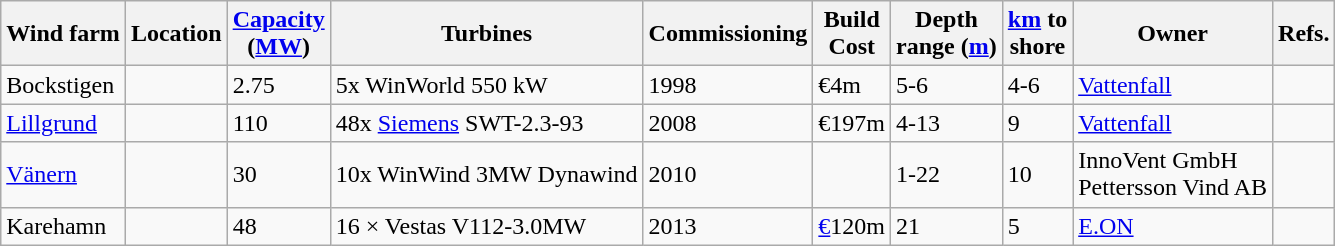<table class="wikitable sortable">
<tr>
<th>Wind farm</th>
<th>Location</th>
<th><a href='#'>Capacity</a><br> (<a href='#'>MW</a>)</th>
<th>Turbines</th>
<th>Commissioning</th>
<th>Build<br>Cost</th>
<th>Depth<br>range (<a href='#'>m</a>)</th>
<th><a href='#'>km</a> to<br>shore</th>
<th>Owner</th>
<th>Refs.</th>
</tr>
<tr>
<td>Bockstigen</td>
<td></td>
<td>2.75</td>
<td>5x WinWorld 550 kW</td>
<td>1998</td>
<td>€4m</td>
<td>5-6</td>
<td>4-6</td>
<td><a href='#'>Vattenfall</a></td>
<td></td>
</tr>
<tr>
<td><a href='#'>Lillgrund</a></td>
<td></td>
<td>110</td>
<td>48x <a href='#'>Siemens</a> SWT-2.3-93</td>
<td>2008</td>
<td>€197m</td>
<td>4-13</td>
<td>9</td>
<td><a href='#'>Vattenfall</a></td>
<td></td>
</tr>
<tr>
<td><a href='#'>Vänern</a></td>
<td></td>
<td>30</td>
<td>10x WinWind 3MW Dynawind</td>
<td>2010</td>
<td></td>
<td>1-22</td>
<td>10</td>
<td>InnoVent GmbH<br>Pettersson Vind AB</td>
<td></td>
</tr>
<tr>
<td>Karehamn</td>
<td></td>
<td>48</td>
<td>16 × Vestas V112-3.0MW</td>
<td>2013</td>
<td><a href='#'>€</a>120m</td>
<td>21</td>
<td>5</td>
<td><a href='#'>E.ON</a></td>
<td></td>
</tr>
</table>
